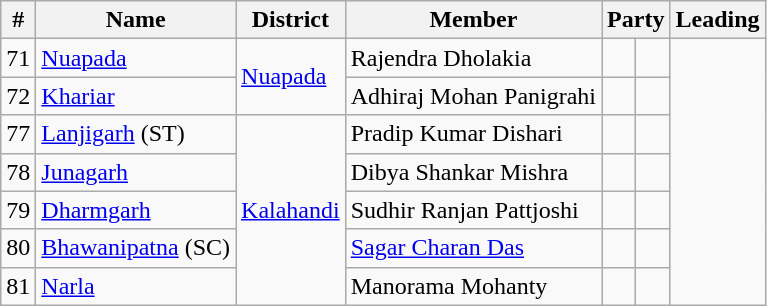<table class="wikitable sortable">
<tr>
<th>#</th>
<th>Name</th>
<th>District</th>
<th>Member</th>
<th colspan="2">Party</th>
<th colspan="2">Leading<br></th>
</tr>
<tr>
<td>71</td>
<td><a href='#'>Nuapada</a></td>
<td rowspan="2"><a href='#'>Nuapada</a></td>
<td>Rajendra Dholakia</td>
<td></td>
<td></td>
</tr>
<tr>
<td>72</td>
<td><a href='#'>Khariar</a></td>
<td>Adhiraj Mohan Panigrahi</td>
<td></td>
<td></td>
</tr>
<tr>
<td>77</td>
<td><a href='#'>Lanjigarh</a> (ST)</td>
<td rowspan="5"><a href='#'>Kalahandi</a></td>
<td>Pradip Kumar Dishari</td>
<td></td>
<td></td>
</tr>
<tr>
<td>78</td>
<td><a href='#'>Junagarh</a></td>
<td>Dibya Shankar Mishra</td>
<td></td>
<td></td>
</tr>
<tr>
<td>79</td>
<td><a href='#'>Dharmgarh</a></td>
<td>Sudhir Ranjan Pattjoshi</td>
<td></td>
<td></td>
</tr>
<tr>
<td>80</td>
<td><a href='#'>Bhawanipatna</a> (SC)</td>
<td><a href='#'>Sagar Charan Das</a></td>
<td></td>
<td></td>
</tr>
<tr>
<td>81</td>
<td><a href='#'>Narla</a></td>
<td>Manorama Mohanty</td>
<td></td>
<td></td>
</tr>
</table>
